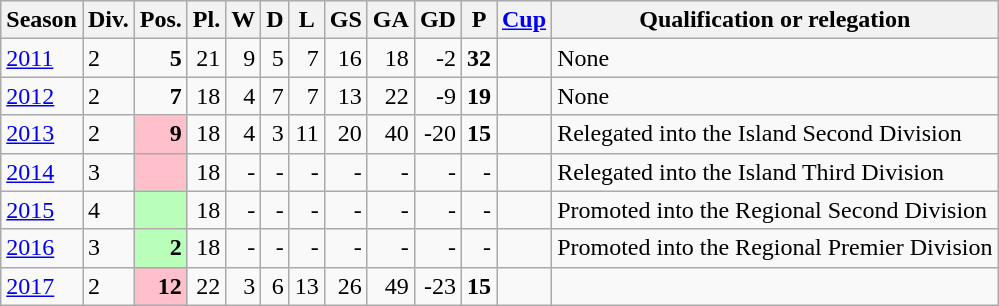<table class="wikitable">
<tr style="background:#efefef;">
<th>Season</th>
<th>Div.</th>
<th>Pos.</th>
<th>Pl.</th>
<th>W</th>
<th>D</th>
<th>L</th>
<th>GS</th>
<th>GA</th>
<th>GD</th>
<th>P</th>
<th><a href='#'>Cup</a></th>
<th>Qualification or relegation</th>
</tr>
<tr>
<td><a href='#'>2011</a></td>
<td>2</td>
<td align=right><strong>5</strong></td>
<td align=right>21</td>
<td align=right>9</td>
<td align=right>5</td>
<td align=right>7</td>
<td align=right>16</td>
<td align=right>18</td>
<td align=right>-2</td>
<td align=right><strong>32</strong></td>
<td></td>
<td>None</td>
</tr>
<tr>
<td><a href='#'>2012</a></td>
<td>2</td>
<td align=right><strong>7</strong></td>
<td align=right>18</td>
<td align=right>4</td>
<td align=right>7</td>
<td align=right>7</td>
<td align=right>13</td>
<td align=right>22</td>
<td align=right>-9</td>
<td align=right><strong>19</strong></td>
<td></td>
<td>None</td>
</tr>
<tr>
<td><a href='#'>2013</a></td>
<td>2</td>
<td align=right bgcolor=#FFC0CB><strong>9</strong></td>
<td align=right>18</td>
<td align=right>4</td>
<td align=right>3</td>
<td align=right>11</td>
<td align=right>20</td>
<td align=right>40</td>
<td align=right>-20</td>
<td align=right><strong>15</strong></td>
<td></td>
<td>Relegated into the Island Second Division</td>
</tr>
<tr>
<td><a href='#'>2014</a></td>
<td>3</td>
<td align=right bgcolor=#FFC0CB></td>
<td align=right>18</td>
<td align=right>-</td>
<td align=right>-</td>
<td align=right>-</td>
<td align=right>-</td>
<td align=right>-</td>
<td align=right>-</td>
<td align=right>-</td>
<td></td>
<td>Relegated into the Island Third Division</td>
</tr>
<tr>
<td><a href='#'>2015</a></td>
<td>4</td>
<td align=right bgcolor=B9FFB9></td>
<td align=right>18</td>
<td align=right>-</td>
<td align=right>-</td>
<td align=right>-</td>
<td align=right>-</td>
<td align=right>-</td>
<td align=right>-</td>
<td align=right>-</td>
<td></td>
<td>Promoted into the Regional Second Division</td>
</tr>
<tr>
<td><a href='#'>2016</a></td>
<td>3</td>
<td align=right bgcolor=#B9FFB9><strong>2</strong></td>
<td align=right>18</td>
<td align=right>-</td>
<td align=right>-</td>
<td align=right>-</td>
<td align=right>-</td>
<td align=right>-</td>
<td align=right>-</td>
<td align=right>-</td>
<td></td>
<td>Promoted into the Regional Premier Division</td>
</tr>
<tr>
<td><a href='#'>2017</a></td>
<td>2</td>
<td align=right bgcolor=FFC0CB><strong>12</strong></td>
<td align=right>22</td>
<td align=right>3</td>
<td align=right>6</td>
<td align=right>13</td>
<td align=right>26</td>
<td align=right>49</td>
<td align=right>-23</td>
<td align=right><strong>15</strong></td>
<td></td>
<td></td>
</tr>
</table>
